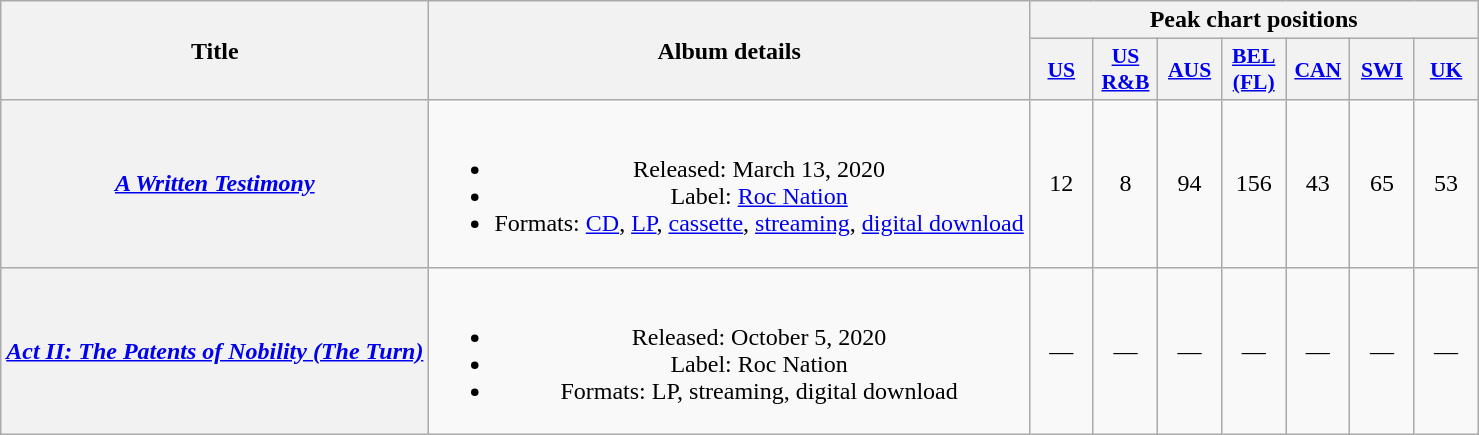<table class="wikitable plainrowheaders" style="text-align:center;">
<tr>
<th scope="col" rowspan="2">Title</th>
<th scope="col" rowspan="2">Album details</th>
<th scope="col" colspan="7">Peak chart positions</th>
</tr>
<tr>
<th scope="col" style="width:2.5em;font-size:90%;"><a href='#'>US</a><br></th>
<th scope="col" style="width:2.5em;font-size:90%;"><a href='#'>US<br>R&B</a><br></th>
<th scope="col" style="width:2.5em;font-size:90%;"><a href='#'>AUS</a><br></th>
<th scope="col" style="width:2.5em;font-size:90%;"><a href='#'>BEL<br>(FL)</a><br></th>
<th scope="col" style="width:2.5em;font-size:90%;"><a href='#'>CAN</a><br></th>
<th scope="col" style="width:2.5em;font-size:90%;"><a href='#'>SWI</a><br></th>
<th scope="col" style="width:2.5em;font-size:90%;"><a href='#'>UK</a><br></th>
</tr>
<tr>
<th scope="row"><em><a href='#'>A Written Testimony</a></em></th>
<td><br><ul><li>Released: March 13, 2020</li><li>Label: <a href='#'>Roc Nation</a></li><li>Formats: <a href='#'>CD</a>, <a href='#'>LP</a>, <a href='#'>cassette</a>, <a href='#'>streaming</a>, <a href='#'>digital download</a></li></ul></td>
<td>12</td>
<td>8</td>
<td>94</td>
<td>156</td>
<td>43</td>
<td>65</td>
<td>53</td>
</tr>
<tr>
<th scope="row"><em><a href='#'>Act II: The Patents of Nobility (The Turn)</a></th>
<td><br><ul><li>Released: October 5, 2020</li><li>Label: Roc Nation</li><li>Formats: LP, streaming, digital download</li></ul></td>
<td>—</td>
<td>—</td>
<td>—</td>
<td>—</td>
<td>—</td>
<td>—</td>
<td>—</td>
</tr>
</table>
